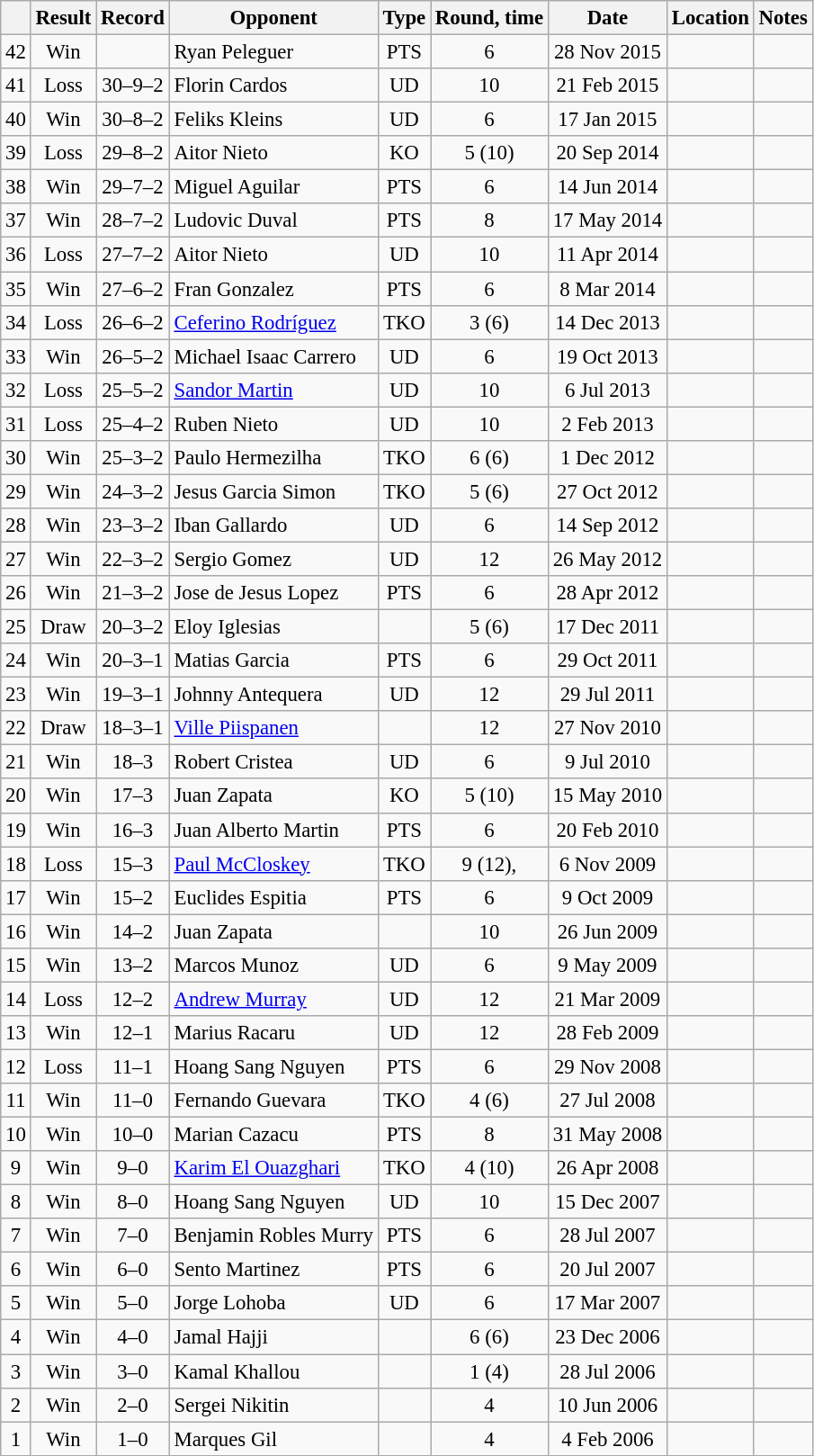<table class="wikitable" style="text-align:center; font-size:95%">
<tr>
<th></th>
<th>Result</th>
<th>Record</th>
<th>Opponent</th>
<th>Type</th>
<th>Round, time</th>
<th>Date</th>
<th>Location</th>
<th>Notes</th>
</tr>
<tr>
<td>42</td>
<td>Win</td>
<td></td>
<td style="text-align:left;">Ryan Peleguer</td>
<td>PTS</td>
<td>6</td>
<td>28 Nov 2015</td>
<td style="text-align:left;"></td>
<td></td>
</tr>
<tr>
<td>41</td>
<td>Loss</td>
<td>30–9–2</td>
<td style="text-align:left;">Florin Cardos</td>
<td>UD</td>
<td>10</td>
<td>21 Feb 2015</td>
<td style="text-align:left;"></td>
<td style="text-align:left;"></td>
</tr>
<tr>
<td>40</td>
<td>Win</td>
<td>30–8–2</td>
<td style="text-align:left;">Feliks Kleins</td>
<td>UD</td>
<td>6</td>
<td>17 Jan 2015</td>
<td style="text-align:left;"></td>
<td></td>
</tr>
<tr>
<td>39</td>
<td>Loss</td>
<td>29–8–2</td>
<td style="text-align:left;">Aitor Nieto</td>
<td>KO</td>
<td>5 (10)</td>
<td>20 Sep 2014</td>
<td style="text-align:left;"></td>
<td style="text-align:left;"></td>
</tr>
<tr>
<td>38</td>
<td>Win</td>
<td>29–7–2</td>
<td style="text-align:left;">Miguel Aguilar</td>
<td>PTS</td>
<td>6</td>
<td>14 Jun 2014</td>
<td style="text-align:left;"></td>
<td></td>
</tr>
<tr>
<td>37</td>
<td>Win</td>
<td>28–7–2</td>
<td style="text-align:left;">Ludovic Duval</td>
<td>PTS</td>
<td>8</td>
<td>17 May 2014</td>
<td style="text-align:left;"></td>
<td></td>
</tr>
<tr>
<td>36</td>
<td>Loss</td>
<td>27–7–2</td>
<td style="text-align:left;">Aitor Nieto</td>
<td>UD</td>
<td>10</td>
<td>11 Apr 2014</td>
<td style="text-align:left;"></td>
<td style="text-align:left;"></td>
</tr>
<tr>
<td>35</td>
<td>Win</td>
<td>27–6–2</td>
<td style="text-align:left;">Fran Gonzalez</td>
<td>PTS</td>
<td>6</td>
<td>8 Mar 2014</td>
<td style="text-align:left;"></td>
<td></td>
</tr>
<tr>
<td>34</td>
<td>Loss</td>
<td>26–6–2</td>
<td style="text-align:left;"><a href='#'>Ceferino Rodríguez</a></td>
<td>TKO</td>
<td>3 (6)</td>
<td>14 Dec 2013</td>
<td style="text-align:left;"></td>
<td style="text-align:left;"></td>
</tr>
<tr>
<td>33</td>
<td>Win</td>
<td>26–5–2</td>
<td style="text-align:left;">Michael Isaac Carrero</td>
<td>UD</td>
<td>6</td>
<td>19 Oct 2013</td>
<td style="text-align:left;"></td>
<td></td>
</tr>
<tr>
<td>32</td>
<td>Loss</td>
<td>25–5–2</td>
<td style="text-align:left;"><a href='#'>Sandor Martin</a></td>
<td>UD</td>
<td>10</td>
<td>6 Jul 2013</td>
<td style="text-align:left;"></td>
<td style="text-align:left;"></td>
</tr>
<tr>
<td>31</td>
<td>Loss</td>
<td>25–4–2</td>
<td style="text-align:left;">Ruben Nieto</td>
<td>UD</td>
<td>10</td>
<td>2 Feb 2013</td>
<td style="text-align:left;"></td>
<td style="text-align:left;"></td>
</tr>
<tr>
<td>30</td>
<td>Win</td>
<td>25–3–2</td>
<td style="text-align:left;">Paulo Hermezilha</td>
<td>TKO</td>
<td>6 (6)</td>
<td>1 Dec 2012</td>
<td style="text-align:left;"></td>
<td></td>
</tr>
<tr>
<td>29</td>
<td>Win</td>
<td>24–3–2</td>
<td style="text-align:left;">Jesus Garcia Simon</td>
<td>TKO</td>
<td>5 (6)</td>
<td>27 Oct 2012</td>
<td style="text-align:left;"></td>
<td></td>
</tr>
<tr>
<td>28</td>
<td>Win</td>
<td>23–3–2</td>
<td style="text-align:left;">Iban Gallardo</td>
<td>UD</td>
<td>6</td>
<td>14 Sep 2012</td>
<td style="text-align:left;"></td>
<td></td>
</tr>
<tr>
<td>27</td>
<td>Win</td>
<td>22–3–2</td>
<td style="text-align:left;">Sergio Gomez</td>
<td>UD</td>
<td>12</td>
<td>26 May 2012</td>
<td style="text-align:left;"></td>
<td></td>
</tr>
<tr>
<td>26</td>
<td>Win</td>
<td>21–3–2</td>
<td style="text-align:left;">Jose de Jesus Lopez</td>
<td>PTS</td>
<td>6</td>
<td>28 Apr 2012</td>
<td style="text-align:left;"></td>
<td></td>
</tr>
<tr>
<td>25</td>
<td>Draw</td>
<td>20–3–2</td>
<td style="text-align:left;">Eloy Iglesias</td>
<td></td>
<td>5 (6)</td>
<td>17 Dec 2011</td>
<td style="text-align:left;"></td>
<td style="text-align:left;"></td>
</tr>
<tr>
<td>24</td>
<td>Win</td>
<td>20–3–1</td>
<td style="text-align:left;">Matias Garcia</td>
<td>PTS</td>
<td>6</td>
<td>29 Oct 2011</td>
<td style="text-align:left;"></td>
<td></td>
</tr>
<tr>
<td>23</td>
<td>Win</td>
<td>19–3–1</td>
<td style="text-align:left;">Johnny Antequera</td>
<td>UD</td>
<td>12</td>
<td>29 Jul 2011</td>
<td style="text-align:left;"></td>
<td style="text-align:left;"></td>
</tr>
<tr>
<td>22</td>
<td>Draw</td>
<td>18–3–1</td>
<td style="text-align:left;"><a href='#'>Ville Piispanen</a></td>
<td></td>
<td>12</td>
<td>27 Nov 2010</td>
<td style="text-align:left;"></td>
<td style="text-align:left;"></td>
</tr>
<tr>
<td>21</td>
<td>Win</td>
<td>18–3</td>
<td style="text-align:left;">Robert Cristea</td>
<td>UD</td>
<td>6</td>
<td>9 Jul 2010</td>
<td style="text-align:left;"></td>
<td></td>
</tr>
<tr>
<td>20</td>
<td>Win</td>
<td>17–3</td>
<td style="text-align:left;">Juan Zapata</td>
<td>KO</td>
<td>5 (10)</td>
<td>15 May 2010</td>
<td style="text-align:left;"></td>
<td></td>
</tr>
<tr>
<td>19</td>
<td>Win</td>
<td>16–3</td>
<td style="text-align:left;">Juan Alberto Martin</td>
<td>PTS</td>
<td>6</td>
<td>20 Feb 2010</td>
<td style="text-align:left;"></td>
<td></td>
</tr>
<tr>
<td>18</td>
<td>Loss</td>
<td>15–3</td>
<td style="text-align:left;"><a href='#'>Paul McCloskey</a></td>
<td>TKO</td>
<td>9 (12), </td>
<td>6 Nov 2009</td>
<td style="text-align:left;"></td>
<td style="text-align:left;"></td>
</tr>
<tr>
<td>17</td>
<td>Win</td>
<td>15–2</td>
<td style="text-align:left;">Euclides Espitia</td>
<td>PTS</td>
<td>6</td>
<td>9 Oct 2009</td>
<td style="text-align:left;"></td>
<td></td>
</tr>
<tr>
<td>16</td>
<td>Win</td>
<td>14–2</td>
<td style="text-align:left;">Juan Zapata</td>
<td></td>
<td>10</td>
<td>26 Jun 2009</td>
<td style="text-align:left;"></td>
<td style="text-align:left;"></td>
</tr>
<tr>
<td>15</td>
<td>Win</td>
<td>13–2</td>
<td style="text-align:left;">Marcos Munoz</td>
<td>UD</td>
<td>6</td>
<td>9 May 2009</td>
<td style="text-align:left;"></td>
<td></td>
</tr>
<tr>
<td>14</td>
<td>Loss</td>
<td>12–2</td>
<td style="text-align:left;"><a href='#'>Andrew Murray</a></td>
<td>UD</td>
<td>12</td>
<td>21 Mar 2009</td>
<td style="text-align:left;"></td>
<td style="text-align:left;"></td>
</tr>
<tr>
<td>13</td>
<td>Win</td>
<td>12–1</td>
<td style="text-align:left;">Marius Racaru</td>
<td>UD</td>
<td>12</td>
<td>28 Feb 2009</td>
<td style="text-align:left;"></td>
<td></td>
</tr>
<tr>
<td>12</td>
<td>Loss</td>
<td>11–1</td>
<td style="text-align:left;">Hoang Sang Nguyen</td>
<td>PTS</td>
<td>6</td>
<td>29 Nov 2008</td>
<td style="text-align:left;"></td>
<td style="text-align:left;"></td>
</tr>
<tr>
<td>11</td>
<td>Win</td>
<td>11–0</td>
<td style="text-align:left;">Fernando Guevara</td>
<td>TKO</td>
<td>4 (6)</td>
<td>27 Jul 2008</td>
<td style="text-align:left;"></td>
<td></td>
</tr>
<tr>
<td>10</td>
<td>Win</td>
<td>10–0</td>
<td style="text-align:left;">Marian Cazacu</td>
<td>PTS</td>
<td>8</td>
<td>31 May 2008</td>
<td style="text-align:left;"></td>
<td></td>
</tr>
<tr>
<td>9</td>
<td>Win</td>
<td>9–0</td>
<td style="text-align:left;"><a href='#'>Karim El Ouazghari</a></td>
<td>TKO</td>
<td>4 (10)</td>
<td>26 Apr 2008</td>
<td style="text-align:left;"></td>
<td style="text-align:left;"></td>
</tr>
<tr>
<td>8</td>
<td>Win</td>
<td>8–0</td>
<td style="text-align:left;">Hoang Sang Nguyen</td>
<td>UD</td>
<td>10</td>
<td>15 Dec 2007</td>
<td style="text-align:left;"></td>
<td style="text-align:left;"></td>
</tr>
<tr>
<td>7</td>
<td>Win</td>
<td>7–0</td>
<td style="text-align:left;">Benjamin Robles Murry</td>
<td>PTS</td>
<td>6</td>
<td>28 Jul 2007</td>
<td style="text-align:left;"></td>
<td></td>
</tr>
<tr>
<td>6</td>
<td>Win</td>
<td>6–0</td>
<td style="text-align:left;">Sento Martinez</td>
<td>PTS</td>
<td>6</td>
<td>20 Jul 2007</td>
<td style="text-align:left;"></td>
<td></td>
</tr>
<tr>
<td>5</td>
<td>Win</td>
<td>5–0</td>
<td style="text-align:left;">Jorge Lohoba</td>
<td>UD</td>
<td>6</td>
<td>17 Mar 2007</td>
<td style="text-align:left;"></td>
<td></td>
</tr>
<tr>
<td>4</td>
<td>Win</td>
<td>4–0</td>
<td style="text-align:left;">Jamal Hajji</td>
<td></td>
<td>6 (6)</td>
<td>23 Dec 2006</td>
<td style="text-align:left;"></td>
<td></td>
</tr>
<tr>
<td>3</td>
<td>Win</td>
<td>3–0</td>
<td style="text-align:left;">Kamal Khallou</td>
<td></td>
<td>1 (4)</td>
<td>28 Jul 2006</td>
<td style="text-align:left;"></td>
<td></td>
</tr>
<tr>
<td>2</td>
<td>Win</td>
<td>2–0</td>
<td style="text-align:left;">Sergei Nikitin</td>
<td></td>
<td>4</td>
<td>10 Jun 2006</td>
<td style="text-align:left;"></td>
<td></td>
</tr>
<tr>
<td>1</td>
<td>Win</td>
<td>1–0</td>
<td style="text-align:left;">Marques Gil</td>
<td></td>
<td>4</td>
<td>4 Feb 2006</td>
<td style="text-align:left;"></td>
<td></td>
</tr>
</table>
